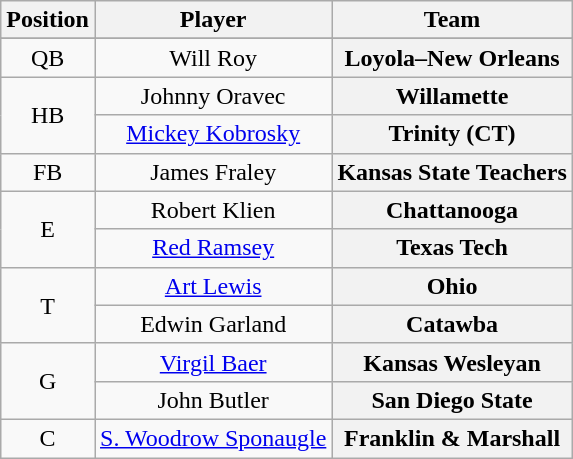<table class="wikitable">
<tr>
<th>Position</th>
<th>Player</th>
<th>Team</th>
</tr>
<tr>
</tr>
<tr style="text-align:center;">
<td>QB</td>
<td>Will Roy</td>
<th Style = >Loyola–New Orleans</th>
</tr>
<tr style="text-align:center;">
<td rowspan="2">HB</td>
<td>Johnny Oravec</td>
<th Style = >Willamette</th>
</tr>
<tr style="text-align:center;">
<td><a href='#'>Mickey Kobrosky</a></td>
<th Style = >Trinity (CT)</th>
</tr>
<tr style="text-align:center;">
<td>FB</td>
<td>James Fraley</td>
<th Style = >Kansas State Teachers</th>
</tr>
<tr style="text-align:center;">
<td rowspan="2">E</td>
<td>Robert Klien</td>
<th Style = >Chattanooga</th>
</tr>
<tr style="text-align:center;">
<td><a href='#'>Red Ramsey</a></td>
<th Style = >Texas Tech</th>
</tr>
<tr style="text-align:center;">
<td rowspan="2">T</td>
<td><a href='#'>Art Lewis</a></td>
<th Style = >Ohio</th>
</tr>
<tr style="text-align:center;">
<td>Edwin Garland</td>
<th Style = >Catawba</th>
</tr>
<tr style="text-align:center;">
<td rowspan="2">G</td>
<td><a href='#'>Virgil Baer</a></td>
<th Style = >Kansas Wesleyan</th>
</tr>
<tr style="text-align:center;">
<td>John Butler</td>
<th Style = >San Diego State</th>
</tr>
<tr style="text-align:center;">
<td>C</td>
<td><a href='#'>S. Woodrow Sponaugle</a></td>
<th Style = >Franklin & Marshall</th>
</tr>
</table>
